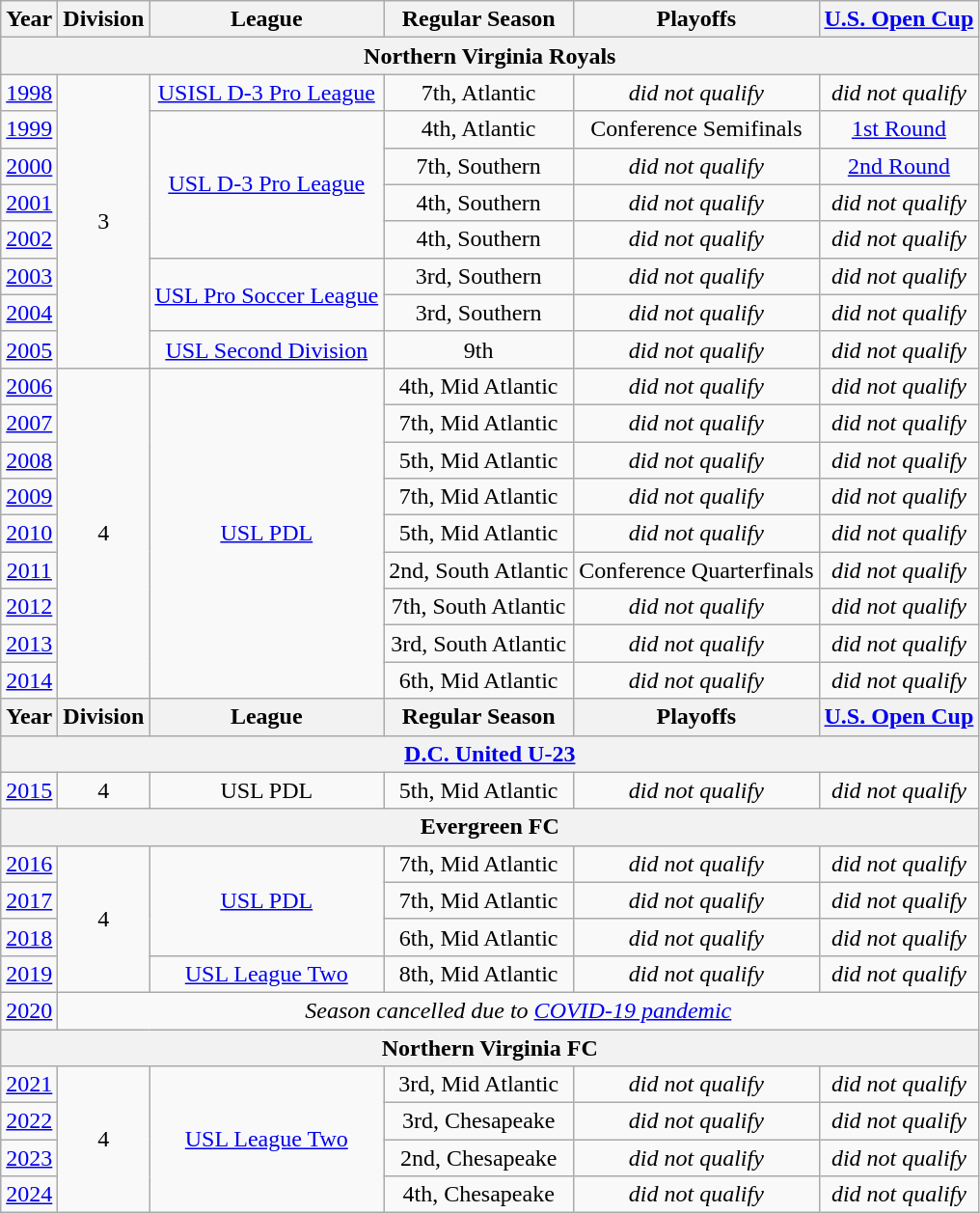<table class="wikitable"  style="text-align: center;">
<tr>
<th>Year</th>
<th>Division</th>
<th>League</th>
<th>Regular Season</th>
<th>Playoffs</th>
<th><a href='#'>U.S. Open Cup</a></th>
</tr>
<tr>
<th colspan="6">Northern Virginia Royals</th>
</tr>
<tr>
<td><a href='#'>1998</a></td>
<td rowspan=8>3</td>
<td><a href='#'>USISL D-3 Pro League</a></td>
<td>7th, Atlantic</td>
<td><em>did not qualify</em></td>
<td><em>did not qualify</em></td>
</tr>
<tr>
<td><a href='#'>1999</a></td>
<td rowspan=4><a href='#'>USL D-3 Pro League</a></td>
<td>4th, Atlantic</td>
<td>Conference Semifinals</td>
<td><a href='#'>1st Round</a></td>
</tr>
<tr>
<td><a href='#'>2000</a></td>
<td>7th, Southern</td>
<td><em>did not qualify</em></td>
<td><a href='#'>2nd Round</a></td>
</tr>
<tr>
<td><a href='#'>2001</a></td>
<td>4th, Southern</td>
<td><em>did not qualify</em></td>
<td><em>did not qualify</em></td>
</tr>
<tr>
<td><a href='#'>2002</a></td>
<td>4th, Southern</td>
<td><em>did not qualify</em></td>
<td><em>did not qualify</em></td>
</tr>
<tr>
<td><a href='#'>2003</a></td>
<td rowspan=2><a href='#'>USL Pro Soccer League</a></td>
<td>3rd, Southern</td>
<td><em>did not qualify</em></td>
<td><em>did not qualify</em></td>
</tr>
<tr>
<td><a href='#'>2004</a></td>
<td>3rd, Southern</td>
<td><em>did not qualify</em></td>
<td><em>did not qualify</em></td>
</tr>
<tr>
<td><a href='#'>2005</a></td>
<td><a href='#'>USL Second Division</a></td>
<td>9th</td>
<td><em>did not qualify</em></td>
<td><em>did not qualify</em></td>
</tr>
<tr>
<td><a href='#'>2006</a></td>
<td rowspan=9>4</td>
<td rowspan=9><a href='#'>USL PDL</a></td>
<td>4th, Mid Atlantic</td>
<td><em>did not qualify</em></td>
<td><em>did not qualify</em></td>
</tr>
<tr>
<td><a href='#'>2007</a></td>
<td>7th, Mid Atlantic</td>
<td><em>did not qualify</em></td>
<td><em>did not qualify</em></td>
</tr>
<tr>
<td><a href='#'>2008</a></td>
<td>5th, Mid Atlantic</td>
<td><em>did not qualify</em></td>
<td><em>did not qualify</em></td>
</tr>
<tr>
<td><a href='#'>2009</a></td>
<td>7th, Mid Atlantic</td>
<td><em>did not qualify</em></td>
<td><em>did not qualify</em></td>
</tr>
<tr>
<td><a href='#'>2010</a></td>
<td>5th, Mid Atlantic</td>
<td><em>did not qualify</em></td>
<td><em>did not qualify</em></td>
</tr>
<tr>
<td><a href='#'>2011</a></td>
<td>2nd, South Atlantic</td>
<td>Conference Quarterfinals</td>
<td><em>did not qualify</em></td>
</tr>
<tr>
<td><a href='#'>2012</a></td>
<td>7th, South Atlantic</td>
<td><em>did not qualify</em></td>
<td><em>did not qualify</em></td>
</tr>
<tr>
<td><a href='#'>2013</a></td>
<td>3rd, South Atlantic</td>
<td><em>did not qualify</em></td>
<td><em>did not qualify</em></td>
</tr>
<tr>
<td><a href='#'>2014</a></td>
<td>6th, Mid Atlantic</td>
<td><em>did not qualify</em></td>
<td><em>did not qualify</em></td>
</tr>
<tr>
<th>Year</th>
<th>Division</th>
<th>League</th>
<th>Regular Season</th>
<th>Playoffs</th>
<th><a href='#'>U.S. Open Cup</a></th>
</tr>
<tr>
<th colspan="6"><a href='#'>D.C. United U-23</a></th>
</tr>
<tr>
<td><a href='#'>2015</a></td>
<td>4</td>
<td>USL PDL</td>
<td>5th, Mid Atlantic</td>
<td><em>did not qualify</em></td>
<td><em>did not qualify</em></td>
</tr>
<tr>
<th colspan="6">Evergreen FC</th>
</tr>
<tr>
<td><a href='#'>2016</a></td>
<td rowspan=4>4</td>
<td rowspan=3><a href='#'>USL PDL</a></td>
<td>7th, Mid Atlantic</td>
<td><em>did not qualify</em></td>
<td><em>did not qualify</em></td>
</tr>
<tr>
<td><a href='#'>2017</a></td>
<td>7th, Mid Atlantic</td>
<td><em>did not qualify</em></td>
<td><em>did not qualify</em></td>
</tr>
<tr>
<td><a href='#'>2018</a></td>
<td>6th, Mid Atlantic</td>
<td><em>did not qualify</em></td>
<td><em>did not qualify</em></td>
</tr>
<tr>
<td><a href='#'>2019</a></td>
<td><a href='#'>USL League Two</a></td>
<td>8th, Mid Atlantic</td>
<td><em>did not qualify</em></td>
<td><em>did not qualify</em></td>
</tr>
<tr>
<td><a href='#'>2020</a></td>
<td colspan=5><em>Season cancelled due to <a href='#'>COVID-19 pandemic</a></em></td>
</tr>
<tr>
<th colspan="6">Northern Virginia FC</th>
</tr>
<tr>
<td><a href='#'>2021</a></td>
<td rowspan=4>4</td>
<td rowspan=4><a href='#'>USL League Two</a></td>
<td>3rd, Mid Atlantic</td>
<td><em>did not qualify</em></td>
<td><em>did not qualify</em></td>
</tr>
<tr>
<td><a href='#'>2022</a></td>
<td>3rd, Chesapeake</td>
<td><em>did not qualify</em></td>
<td><em>did not qualify</em></td>
</tr>
<tr>
<td><a href='#'>2023</a></td>
<td>2nd, Chesapeake</td>
<td><em>did not qualify</em></td>
<td><em>did not qualify</em></td>
</tr>
<tr>
<td><a href='#'>2024</a></td>
<td>4th, Chesapeake</td>
<td><em>did not qualify</em></td>
<td><em>did not qualify</em></td>
</tr>
</table>
